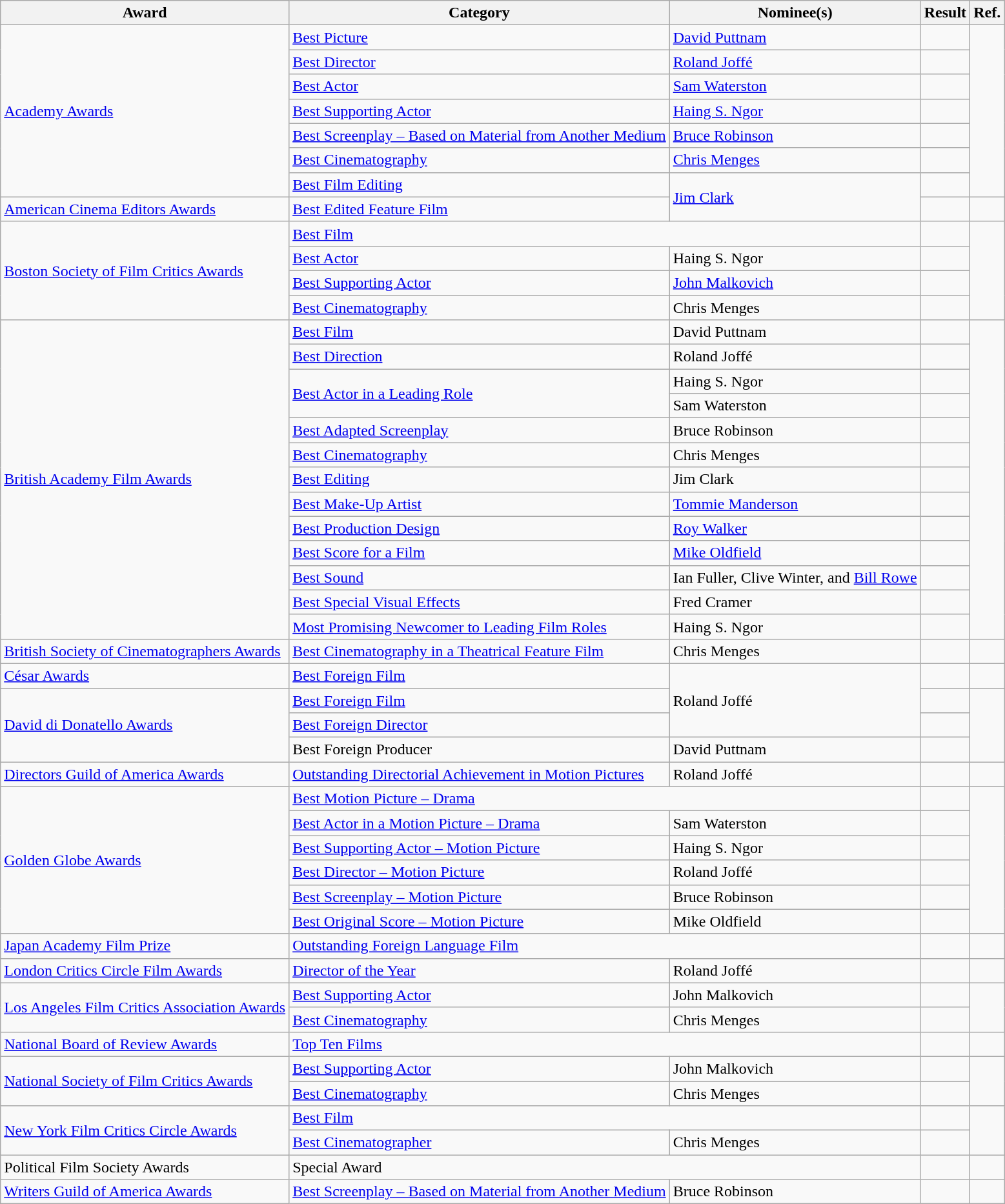<table class="wikitable plainrowheaders">
<tr>
<th>Award</th>
<th>Category</th>
<th>Nominee(s)</th>
<th>Result</th>
<th>Ref.</th>
</tr>
<tr>
<td rowspan="7"><a href='#'>Academy Awards</a></td>
<td><a href='#'>Best Picture</a></td>
<td><a href='#'>David Puttnam</a></td>
<td></td>
<td align="center" rowspan="7"></td>
</tr>
<tr>
<td><a href='#'>Best Director</a></td>
<td><a href='#'>Roland Joffé</a></td>
<td></td>
</tr>
<tr>
<td><a href='#'>Best Actor</a></td>
<td><a href='#'>Sam Waterston</a></td>
<td></td>
</tr>
<tr>
<td><a href='#'>Best Supporting Actor</a></td>
<td><a href='#'>Haing S. Ngor</a></td>
<td></td>
</tr>
<tr>
<td><a href='#'>Best Screenplay – Based on Material from Another Medium</a></td>
<td><a href='#'>Bruce Robinson</a></td>
<td></td>
</tr>
<tr>
<td><a href='#'>Best Cinematography</a></td>
<td><a href='#'>Chris Menges</a></td>
<td></td>
</tr>
<tr>
<td><a href='#'>Best Film Editing</a></td>
<td rowspan="2"><a href='#'>Jim Clark</a></td>
<td></td>
</tr>
<tr>
<td><a href='#'>American Cinema Editors Awards</a></td>
<td><a href='#'>Best Edited Feature Film</a></td>
<td></td>
<td align="center"></td>
</tr>
<tr>
<td rowspan="4"><a href='#'>Boston Society of Film Critics Awards</a></td>
<td colspan="2"><a href='#'>Best Film</a></td>
<td></td>
<td align="center" rowspan="4"></td>
</tr>
<tr>
<td><a href='#'>Best Actor</a></td>
<td>Haing S. Ngor</td>
<td></td>
</tr>
<tr>
<td><a href='#'>Best Supporting Actor</a></td>
<td><a href='#'>John Malkovich</a></td>
<td></td>
</tr>
<tr>
<td><a href='#'>Best Cinematography</a></td>
<td>Chris Menges</td>
<td></td>
</tr>
<tr>
<td rowspan="13"><a href='#'>British Academy Film Awards</a></td>
<td><a href='#'>Best Film</a></td>
<td>David Puttnam</td>
<td></td>
<td align="center" rowspan="13"></td>
</tr>
<tr>
<td><a href='#'>Best Direction</a></td>
<td>Roland Joffé</td>
<td></td>
</tr>
<tr>
<td rowspan="2"><a href='#'>Best Actor in a Leading Role</a></td>
<td>Haing S. Ngor</td>
<td></td>
</tr>
<tr>
<td>Sam Waterston</td>
<td></td>
</tr>
<tr>
<td><a href='#'>Best Adapted Screenplay</a></td>
<td>Bruce Robinson</td>
<td></td>
</tr>
<tr>
<td><a href='#'>Best Cinematography</a></td>
<td>Chris Menges</td>
<td></td>
</tr>
<tr>
<td><a href='#'>Best Editing</a></td>
<td>Jim Clark</td>
<td></td>
</tr>
<tr>
<td><a href='#'>Best Make-Up Artist</a></td>
<td><a href='#'>Tommie Manderson</a></td>
<td></td>
</tr>
<tr>
<td><a href='#'>Best Production Design</a></td>
<td><a href='#'>Roy Walker</a></td>
<td></td>
</tr>
<tr>
<td><a href='#'>Best Score for a Film</a></td>
<td><a href='#'>Mike Oldfield</a></td>
<td></td>
</tr>
<tr>
<td><a href='#'>Best Sound</a></td>
<td>Ian Fuller, Clive Winter, and <a href='#'>Bill Rowe</a></td>
<td></td>
</tr>
<tr>
<td><a href='#'>Best Special Visual Effects</a></td>
<td>Fred Cramer</td>
<td></td>
</tr>
<tr>
<td><a href='#'>Most Promising Newcomer to Leading Film Roles</a></td>
<td>Haing S. Ngor</td>
<td></td>
</tr>
<tr>
<td><a href='#'>British Society of Cinematographers Awards</a></td>
<td><a href='#'>Best Cinematography in a Theatrical Feature Film</a></td>
<td>Chris Menges</td>
<td></td>
<td align="center"></td>
</tr>
<tr>
<td><a href='#'>César Awards</a></td>
<td><a href='#'>Best Foreign Film</a></td>
<td rowspan="3">Roland Joffé</td>
<td></td>
<td align="center"></td>
</tr>
<tr>
<td rowspan="3"><a href='#'>David di Donatello Awards</a></td>
<td><a href='#'>Best Foreign Film</a></td>
<td></td>
<td align="center" rowspan="3"></td>
</tr>
<tr>
<td><a href='#'>Best Foreign Director</a></td>
<td></td>
</tr>
<tr>
<td>Best Foreign Producer</td>
<td>David Puttnam</td>
<td></td>
</tr>
<tr>
<td><a href='#'>Directors Guild of America Awards</a></td>
<td><a href='#'>Outstanding Directorial Achievement in Motion Pictures</a></td>
<td>Roland Joffé</td>
<td></td>
<td align="center"></td>
</tr>
<tr>
<td rowspan="6"><a href='#'>Golden Globe Awards</a></td>
<td colspan="2"><a href='#'>Best Motion Picture – Drama</a></td>
<td></td>
<td align="center" rowspan="6"></td>
</tr>
<tr>
<td><a href='#'>Best Actor in a Motion Picture – Drama</a></td>
<td>Sam Waterston</td>
<td></td>
</tr>
<tr>
<td><a href='#'>Best Supporting Actor – Motion Picture</a></td>
<td>Haing S. Ngor</td>
<td></td>
</tr>
<tr>
<td><a href='#'>Best Director – Motion Picture</a></td>
<td>Roland Joffé</td>
<td></td>
</tr>
<tr>
<td><a href='#'>Best Screenplay – Motion Picture</a></td>
<td>Bruce Robinson</td>
<td></td>
</tr>
<tr>
<td><a href='#'>Best Original Score – Motion Picture</a></td>
<td>Mike Oldfield</td>
<td></td>
</tr>
<tr>
<td><a href='#'>Japan Academy Film Prize</a></td>
<td colspan="2"><a href='#'>Outstanding Foreign Language Film</a></td>
<td></td>
<td align="center"></td>
</tr>
<tr>
<td><a href='#'>London Critics Circle Film Awards</a></td>
<td><a href='#'>Director of the Year</a></td>
<td>Roland Joffé</td>
<td></td>
<td align="center"></td>
</tr>
<tr>
<td rowspan="2"><a href='#'>Los Angeles Film Critics Association Awards</a></td>
<td><a href='#'>Best Supporting Actor</a></td>
<td>John Malkovich</td>
<td></td>
<td align="center" rowspan="2"></td>
</tr>
<tr>
<td><a href='#'>Best Cinematography</a></td>
<td>Chris Menges</td>
<td></td>
</tr>
<tr>
<td><a href='#'>National Board of Review Awards</a></td>
<td colspan="2"><a href='#'>Top Ten Films</a></td>
<td></td>
<td align="center"></td>
</tr>
<tr>
<td rowspan="2"><a href='#'>National Society of Film Critics Awards</a></td>
<td><a href='#'>Best Supporting Actor</a></td>
<td>John Malkovich</td>
<td></td>
<td align="center" rowspan="2"></td>
</tr>
<tr>
<td><a href='#'>Best Cinematography</a></td>
<td>Chris Menges</td>
<td></td>
</tr>
<tr>
<td rowspan="2"><a href='#'>New York Film Critics Circle Awards</a></td>
<td colspan="2"><a href='#'>Best Film</a></td>
<td></td>
<td align="center" rowspan="2"></td>
</tr>
<tr>
<td><a href='#'>Best Cinematographer</a></td>
<td>Chris Menges</td>
<td></td>
</tr>
<tr>
<td>Political Film Society Awards</td>
<td colspan="2">Special Award</td>
<td></td>
<td align="center"></td>
</tr>
<tr>
<td><a href='#'>Writers Guild of America Awards</a></td>
<td><a href='#'>Best Screenplay – Based on Material from Another Medium</a></td>
<td>Bruce Robinson</td>
<td></td>
<td align="center"></td>
</tr>
</table>
